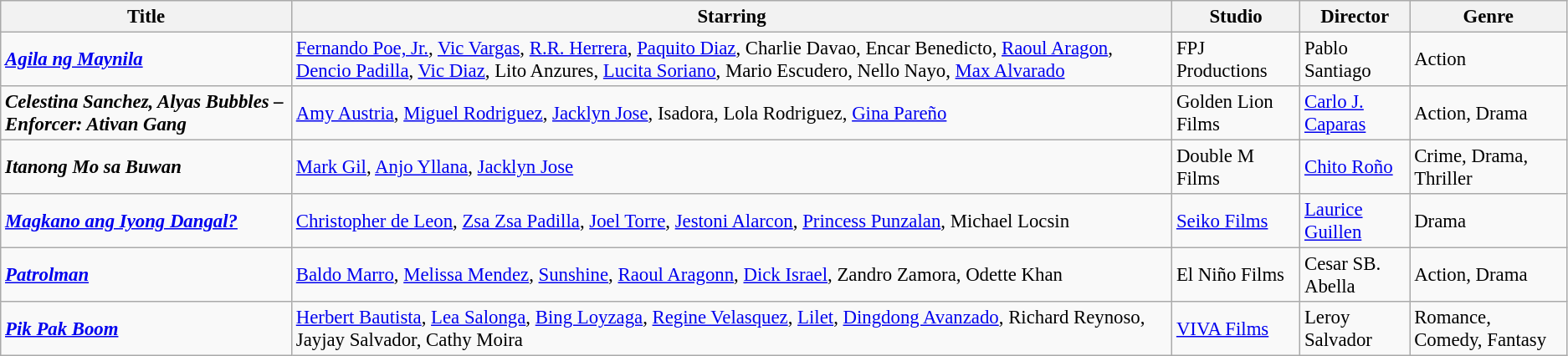<table class="wikitable" style="font-size:95%">
<tr>
<th>Title</th>
<th>Starring</th>
<th>Studio</th>
<th>Director</th>
<th>Genre</th>
</tr>
<tr>
<td><strong><em><a href='#'>Agila ng Maynila</a></em></strong></td>
<td><a href='#'>Fernando Poe, Jr.</a>, <a href='#'>Vic Vargas</a>, <a href='#'>R.R. Herrera</a>, <a href='#'>Paquito Diaz</a>, Charlie Davao, Encar Benedicto, <a href='#'>Raoul Aragon</a>, <a href='#'>Dencio Padilla</a>, <a href='#'>Vic Diaz</a>, Lito Anzures, <a href='#'>Lucita Soriano</a>, Mario Escudero, Nello Nayo, <a href='#'>Max Alvarado</a></td>
<td>FPJ Productions</td>
<td>Pablo Santiago</td>
<td>Action</td>
</tr>
<tr>
<td><strong><em>Celestina Sanchez, Alyas Bubbles – Enforcer: Ativan Gang</em></strong></td>
<td><a href='#'>Amy Austria</a>, <a href='#'>Miguel Rodriguez</a>, <a href='#'>Jacklyn Jose</a>, Isadora, Lola Rodriguez, <a href='#'>Gina Pareño</a></td>
<td>Golden Lion Films</td>
<td><a href='#'>Carlo J. Caparas</a></td>
<td>Action, Drama</td>
</tr>
<tr>
<td><strong><em>Itanong Mo sa Buwan</em></strong></td>
<td><a href='#'>Mark Gil</a>, <a href='#'>Anjo Yllana</a>, <a href='#'>Jacklyn Jose</a></td>
<td>Double M Films</td>
<td><a href='#'>Chito Roño</a></td>
<td>Crime, Drama, Thriller</td>
</tr>
<tr>
<td><strong><em><a href='#'>Magkano ang Iyong Dangal?</a></em></strong></td>
<td><a href='#'>Christopher de Leon</a>, <a href='#'>Zsa Zsa Padilla</a>, <a href='#'>Joel Torre</a>, <a href='#'>Jestoni Alarcon</a>, <a href='#'>Princess Punzalan</a>, Michael Locsin</td>
<td><a href='#'>Seiko Films</a></td>
<td><a href='#'>Laurice Guillen</a></td>
<td>Drama</td>
</tr>
<tr>
<td><strong><em><a href='#'>Patrolman</a></em></strong></td>
<td><a href='#'>Baldo Marro</a>, <a href='#'>Melissa Mendez</a>, <a href='#'>Sunshine</a>, <a href='#'>Raoul Aragonn</a>, <a href='#'>Dick Israel</a>, Zandro Zamora, Odette Khan</td>
<td>El Niño Films</td>
<td>Cesar SB. Abella</td>
<td>Action, Drama</td>
</tr>
<tr>
<td><strong><em><a href='#'>Pik Pak Boom</a></em></strong></td>
<td><a href='#'>Herbert Bautista</a>, <a href='#'>Lea Salonga</a>, <a href='#'>Bing Loyzaga</a>, <a href='#'>Regine Velasquez</a>, <a href='#'>Lilet</a>, <a href='#'>Dingdong Avanzado</a>, Richard Reynoso, Jayjay Salvador, Cathy Moira</td>
<td><a href='#'>VIVA Films</a></td>
<td>Leroy Salvador</td>
<td>Romance, Comedy, Fantasy</td>
</tr>
</table>
